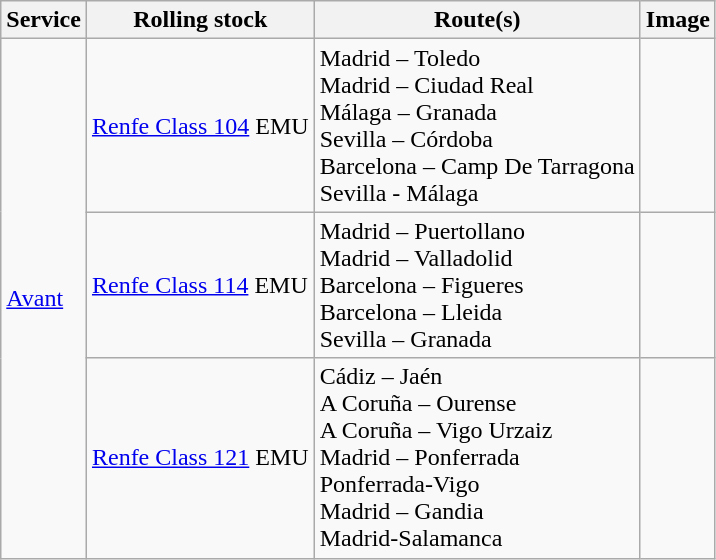<table class="wikitable left">
<tr>
<th>Service</th>
<th>Rolling stock</th>
<th>Route(s)</th>
<th>Image</th>
</tr>
<tr>
<td rowspan="3"><a href='#'>Avant</a></td>
<td><a href='#'>Renfe Class 104</a> EMU</td>
<td>Madrid – Toledo<br>Madrid – Ciudad Real<br>Málaga – Granada<br>Sevilla – Córdoba<br>Barcelona – Camp De Tarragona<br>Sevilla - Málaga</td>
<td></td>
</tr>
<tr>
<td><a href='#'>Renfe Class 114</a> EMU</td>
<td>Madrid – Puertollano<br>Madrid – Valladolid<br>Barcelona – Figueres<br>Barcelona – Lleida<br>Sevilla – Granada</td>
<td></td>
</tr>
<tr>
<td><a href='#'>Renfe Class 121</a> EMU</td>
<td>Cádiz – Jaén<br>A Coruña – Ourense<br>A Coruña – Vigo Urzaiz<br>Madrid – Ponferrada<br>Ponferrada-Vigo<br>Madrid – Gandia<br>Madrid-Salamanca</td>
<td></td>
</tr>
</table>
